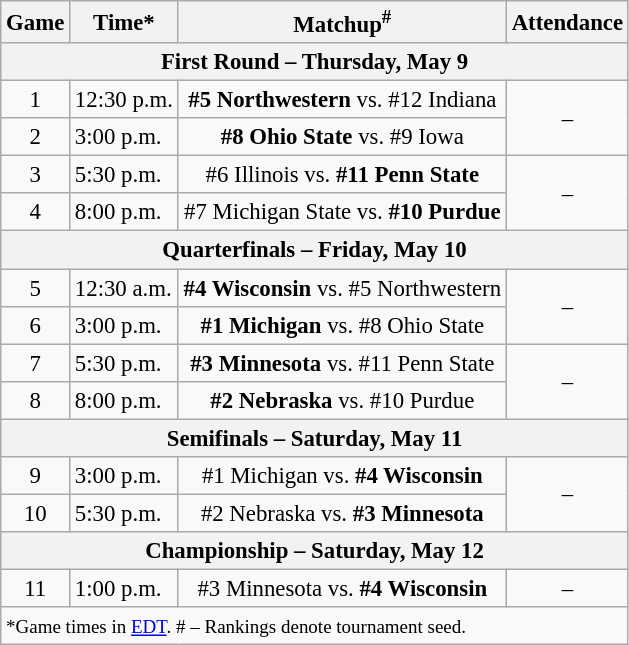<table class="wikitable" style="font-size: 95%">
<tr align="center">
<th>Game</th>
<th>Time*</th>
<th>Matchup<sup>#</sup></th>
<th>Attendance</th>
</tr>
<tr>
<th colspan=7>First Round – Thursday, May 9</th>
</tr>
<tr>
<td style="text-align:center;">1</td>
<td>12:30 p.m.</td>
<td style="text-align:center;"><strong>#5 Northwestern</strong> vs. #12 Indiana</td>
<td rowspan=2 style="text-align:center;">–</td>
</tr>
<tr>
<td style="text-align:center;">2</td>
<td>3:00 p.m.</td>
<td style="text-align:center;"><strong>#8 Ohio State</strong> vs. #9 Iowa</td>
</tr>
<tr>
<td style="text-align:center;">3</td>
<td>5:30 p.m.</td>
<td style="text-align:center;">#6 Illinois vs. <strong>#11 Penn State</strong></td>
<td rowspan=2 style="text-align:center;">–</td>
</tr>
<tr>
<td style="text-align:center;">4</td>
<td>8:00 p.m.</td>
<td style="text-align:center;">#7 Michigan State vs. <strong>#10 Purdue</strong></td>
</tr>
<tr>
<th colspan=7>Quarterfinals – Friday, May 10</th>
</tr>
<tr>
<td style="text-align:center;">5</td>
<td>12:30 a.m.</td>
<td style="text-align:center;"><strong>#4 Wisconsin</strong> vs. #5 Northwestern</td>
<td rowspan=2 style="text-align:center;">–</td>
</tr>
<tr>
<td style="text-align:center;">6</td>
<td>3:00 p.m.</td>
<td style="text-align:center;"><strong>#1 Michigan</strong> vs. #8 Ohio State</td>
</tr>
<tr>
<td style="text-align:center;">7</td>
<td>5:30 p.m.</td>
<td style="text-align:center;"><strong>#3 Minnesota</strong> vs. #11 Penn State</td>
<td rowspan=2 style="text-align:center;">–</td>
</tr>
<tr>
<td style="text-align:center;">8</td>
<td>8:00 p.m.</td>
<td style="text-align:center;"><strong>#2 Nebraska</strong> vs. #10 Purdue</td>
</tr>
<tr>
<th colspan=7>Semifinals – Saturday, May 11</th>
</tr>
<tr>
<td style="text-align:center;">9</td>
<td>3:00 p.m.</td>
<td style="text-align:center;">#1 Michigan vs. <strong>#4 Wisconsin</strong></td>
<td rowspan=2 style="text-align:center;">–</td>
</tr>
<tr>
<td style="text-align:center;">10</td>
<td>5:30 p.m.</td>
<td style="text-align:center;">#2 Nebraska vs. <strong>#3 Minnesota</strong></td>
</tr>
<tr>
<th colspan=7>Championship – Saturday, May 12</th>
</tr>
<tr>
<td style="text-align:center;">11</td>
<td>1:00 p.m.</td>
<td style="text-align:center;">#3 Minnesota vs. <strong>#4 Wisconsin</strong></td>
<td style="text-align:center;">–</td>
</tr>
<tr>
<td colspan=7><small>*Game times in <a href='#'>EDT</a>. # – Rankings denote tournament seed.</small></td>
</tr>
</table>
